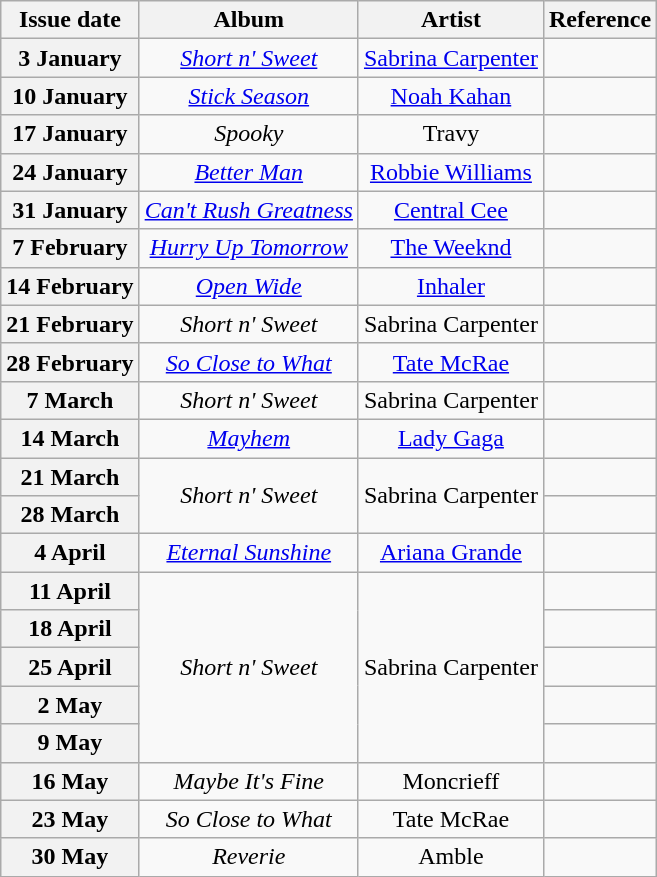<table class="wikitable plainrowheaders">
<tr>
<th>Issue date</th>
<th>Album</th>
<th>Artist</th>
<th>Reference</th>
</tr>
<tr>
<th scope="row">3 January</th>
<td align="center"><em><a href='#'>Short n' Sweet</a></em></td>
<td align="center"><a href='#'>Sabrina Carpenter</a></td>
<td align="center"></td>
</tr>
<tr>
<th scope="row">10 January</th>
<td align="center"><em><a href='#'>Stick Season</a></em></td>
<td align="center"><a href='#'>Noah Kahan</a></td>
<td align="center"></td>
</tr>
<tr>
<th scope="row">17 January</th>
<td align="center"><em>Spooky</em></td>
<td align="center">Travy</td>
<td align="center"></td>
</tr>
<tr>
<th scope="row">24 January</th>
<td align="center"><em><a href='#'>Better Man</a></em></td>
<td align="center"><a href='#'>Robbie Williams</a></td>
<td align="center"></td>
</tr>
<tr>
<th scope="row">31 January</th>
<td align="center"><em><a href='#'>Can't Rush Greatness</a></em></td>
<td align="center"><a href='#'>Central Cee</a></td>
<td align="center"></td>
</tr>
<tr>
<th scope="row">7 February</th>
<td align="center"><em><a href='#'>Hurry Up Tomorrow</a></em></td>
<td align="center"><a href='#'>The Weeknd</a></td>
<td align="center"></td>
</tr>
<tr>
<th scope="row">14 February</th>
<td align="center"><em><a href='#'>Open Wide</a></em></td>
<td align="center"><a href='#'>Inhaler</a></td>
<td align="center"></td>
</tr>
<tr>
<th scope="row">21 February</th>
<td align="center"><em>Short n' Sweet</em></td>
<td align="center">Sabrina Carpenter</td>
<td align="center"></td>
</tr>
<tr>
<th scope="row">28 February</th>
<td align="center"><em><a href='#'>So Close to What</a></em></td>
<td align="center"><a href='#'>Tate McRae</a></td>
<td align="center"></td>
</tr>
<tr>
<th scope="row">7 March</th>
<td align="center"><em>Short n' Sweet</em></td>
<td align="center">Sabrina Carpenter</td>
<td align="center"></td>
</tr>
<tr>
<th scope="row">14 March</th>
<td align="center"><em><a href='#'>Mayhem</a></em></td>
<td align="center"><a href='#'>Lady Gaga</a></td>
<td align="center"></td>
</tr>
<tr>
<th scope="row">21 March</th>
<td align="center" rowspan="2"><em>Short n' Sweet</em></td>
<td align="center" rowspan="2">Sabrina Carpenter</td>
<td align="center"></td>
</tr>
<tr>
<th scope="row">28 March</th>
<td align="center"></td>
</tr>
<tr>
<th scope="row">4 April</th>
<td align="center"><em><a href='#'>Eternal Sunshine</a></em></td>
<td align="center"><a href='#'>Ariana Grande</a></td>
<td align="center"></td>
</tr>
<tr>
<th scope="row">11 April</th>
<td align="center" rowspan="5"><em>Short n' Sweet</em></td>
<td align="center" rowspan="5">Sabrina Carpenter</td>
<td align="center"></td>
</tr>
<tr>
<th scope="row">18 April</th>
<td align="center"></td>
</tr>
<tr>
<th scope="row">25 April</th>
<td align="center"></td>
</tr>
<tr>
<th scope="row">2 May</th>
<td align="center"></td>
</tr>
<tr>
<th scope="row">9 May</th>
<td align="center"></td>
</tr>
<tr>
<th scope="row">16 May</th>
<td align="center"><em>Maybe It's Fine</em></td>
<td align="center">Moncrieff</td>
<td align="center"></td>
</tr>
<tr>
<th scope="row">23 May</th>
<td align="center"><em>So Close to What</em></td>
<td align="center">Tate McRae</td>
<td align="center"></td>
</tr>
<tr>
<th scope="row">30 May</th>
<td align="center"><em>Reverie</em></td>
<td align="center">Amble</td>
<td align="center"></td>
</tr>
</table>
